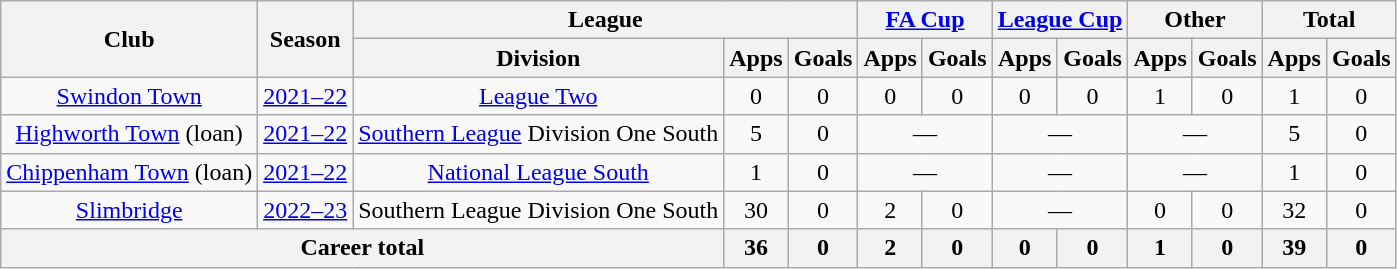<table class="wikitable" style="text-align:center">
<tr>
<th rowspan="2">Club</th>
<th rowspan="2">Season</th>
<th colspan="3">League</th>
<th colspan="2"><a href='#'>FA Cup</a></th>
<th colspan="2"><a href='#'>League Cup</a></th>
<th colspan="2">Other</th>
<th colspan="2">Total</th>
</tr>
<tr>
<th>Division</th>
<th>Apps</th>
<th>Goals</th>
<th>Apps</th>
<th>Goals</th>
<th>Apps</th>
<th>Goals</th>
<th>Apps</th>
<th>Goals</th>
<th>Apps</th>
<th>Goals</th>
</tr>
<tr>
<td><a href='#'>Swindon Town</a></td>
<td><a href='#'>2021–22</a></td>
<td><a href='#'>League Two</a></td>
<td>0</td>
<td>0</td>
<td>0</td>
<td>0</td>
<td>0</td>
<td>0</td>
<td>1</td>
<td>0</td>
<td>1</td>
<td>0</td>
</tr>
<tr>
<td><a href='#'>Highworth Town</a> (loan)</td>
<td><a href='#'>2021–22</a></td>
<td><a href='#'>Southern League</a> Division One South</td>
<td>5</td>
<td>0</td>
<td colspan="2">—</td>
<td colspan="2">—</td>
<td colspan="2">—</td>
<td>5</td>
<td>0</td>
</tr>
<tr>
<td><a href='#'>Chippenham Town</a> (loan)</td>
<td><a href='#'>2021–22</a></td>
<td><a href='#'>National League South</a></td>
<td>1</td>
<td>0</td>
<td colspan="2">—</td>
<td colspan="2">—</td>
<td colspan="2">—</td>
<td>1</td>
<td>0</td>
</tr>
<tr>
<td><a href='#'>Slimbridge</a></td>
<td><a href='#'>2022–23</a></td>
<td>Southern League Division One South</td>
<td>30</td>
<td>0</td>
<td>2</td>
<td>0</td>
<td colspan="2">—</td>
<td>0</td>
<td>0</td>
<td>32</td>
<td>0</td>
</tr>
<tr>
<th colspan=3>Career total</th>
<th>36</th>
<th>0</th>
<th>2</th>
<th>0</th>
<th>0</th>
<th>0</th>
<th>1</th>
<th>0</th>
<th>39</th>
<th>0</th>
</tr>
</table>
